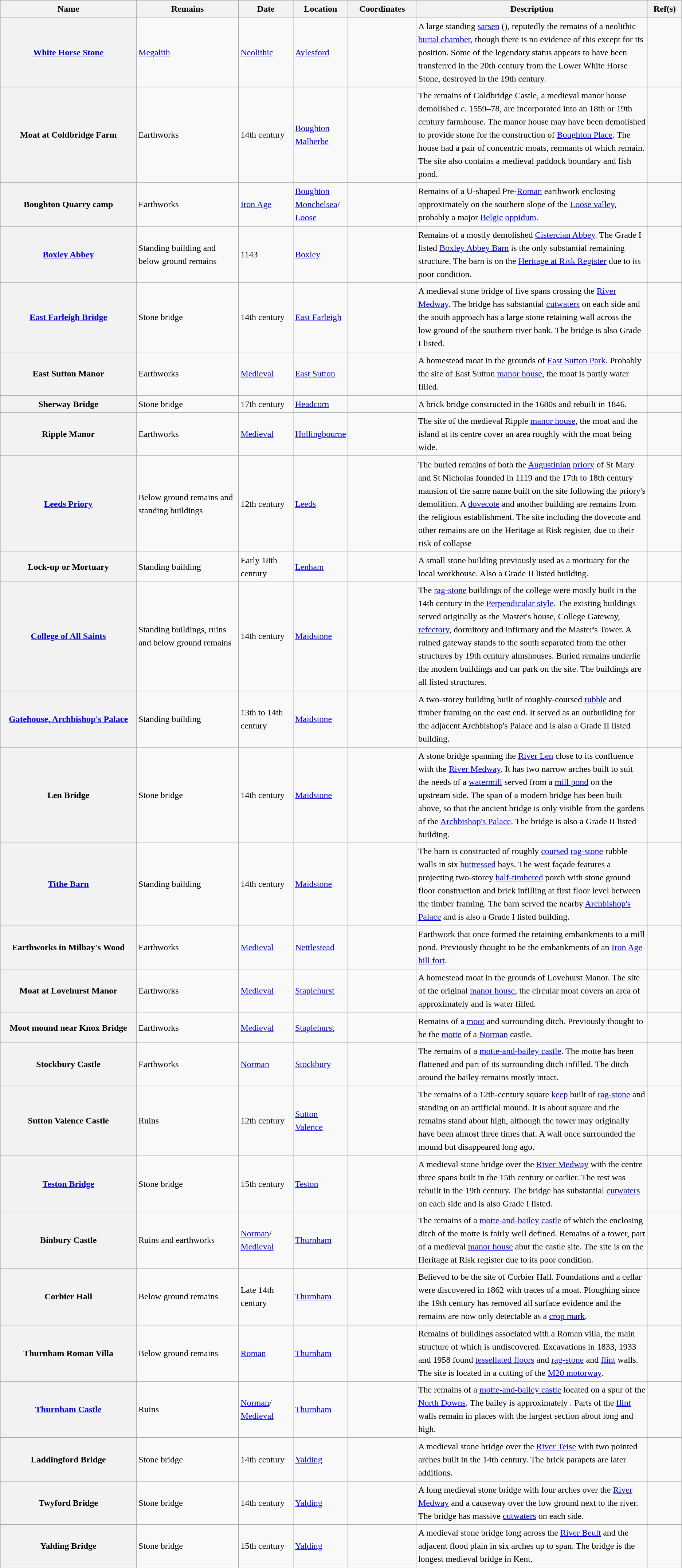<table class="wikitable sortable plainrowheaders" style="border:0px;line-height:150%;">
<tr>
<th scope="col" width="20%">Name</th>
<th scope="col" width="15%">Remains</th>
<th scope="col" width="8%">Date</th>
<th scope="col" width="8%">Location</th>
<th scope="col" class="unsortable" width="10%">Coordinates</th>
<th scope="col" width="34%" class="unsortable">Description</th>
<th scope="col" width="5%" class="unsortable">Ref(s)</th>
</tr>
<tr>
<th scope="row"><a href='#'>White Horse Stone</a></th>
<td><a href='#'>Megalith</a></td>
<td><a href='#'>Neolithic</a></td>
<td><a href='#'>Aylesford</a></td>
<td></td>
<td>A large standing <a href='#'>sarsen</a> (), reputedly the remains of a neolithic <a href='#'>burial chamber</a>, though there is no evidence of this except for its position. Some of the legendary status appears to have been transferred in the 20th century from the Lower White Horse Stone, destroyed in the 19th century.</td>
<td></td>
</tr>
<tr>
<th scope="row">Moat at Coldbridge Farm</th>
<td>Earthworks</td>
<td>14th century</td>
<td><a href='#'>Boughton Malherbe</a></td>
<td><br></td>
<td>The remains of Coldbridge Castle, a medieval manor house demolished <em>c.</em> 1559–78, are incorporated into an 18th or 19th century farmhouse. The manor house may have been demolished to provide stone for the construction of <a href='#'>Boughton Place</a>. The house had a pair of concentric moats, remnants of which remain. The site also contains a medieval paddock boundary and fish pond.</td>
<td></td>
</tr>
<tr>
<th scope="row">Boughton Quarry camp</th>
<td>Earthworks</td>
<td><a href='#'>Iron Age</a></td>
<td><a href='#'>Boughton Monchelsea</a>/<br><a href='#'>Loose</a></td>
<td></td>
<td>Remains of a U-shaped Pre-<a href='#'>Roman</a> earthwork enclosing approximately  on the southern slope of the <a href='#'>Loose valley</a>, probably a major <a href='#'>Belgic</a> <a href='#'>oppidum</a>.</td>
<td></td>
</tr>
<tr>
<th scope="row"><a href='#'>Boxley Abbey</a></th>
<td>Standing building and below ground remains</td>
<td>1143</td>
<td><a href='#'>Boxley</a></td>
<td></td>
<td>Remains of a mostly demolished <a href='#'>Cistercian Abbey</a>. The Grade I listed <a href='#'>Boxley Abbey Barn</a> is the only substantial remaining structure. The barn is on the <a href='#'>Heritage at Risk Register</a> due to its poor condition.</td>
<td></td>
</tr>
<tr>
<th scope="row"><a href='#'>East Farleigh Bridge</a></th>
<td>Stone bridge</td>
<td>14th century</td>
<td><a href='#'>East Farleigh</a></td>
<td></td>
<td>A medieval stone bridge of five spans crossing the <a href='#'>River Medway</a>. The bridge has substantial <a href='#'>cutwaters</a> on each side and the south approach has a large stone retaining wall across the low ground of the southern river bank. The bridge is also Grade I listed.</td>
<td></td>
</tr>
<tr>
<th scope="row">East Sutton Manor</th>
<td>Earthworks</td>
<td><a href='#'>Medieval</a></td>
<td><a href='#'>East Sutton</a></td>
<td></td>
<td>A homestead moat in the grounds of <a href='#'>East Sutton Park</a>. Probably the site of East Sutton <a href='#'>manor house</a>, the moat is partly water filled.</td>
<td></td>
</tr>
<tr>
<th scope="row">Sherway Bridge</th>
<td>Stone bridge</td>
<td>17th century</td>
<td><a href='#'>Headcorn</a></td>
<td></td>
<td>A brick bridge constructed in the 1680s and rebuilt in 1846.</td>
<td></td>
</tr>
<tr>
<th scope="row">Ripple Manor</th>
<td>Earthworks</td>
<td><a href='#'>Medieval</a></td>
<td><a href='#'>Hollingbourne</a></td>
<td></td>
<td>The site of the medieval Ripple <a href='#'>manor house</a>, the moat and the island at its centre cover an area roughly  with the moat being  wide.</td>
<td></td>
</tr>
<tr>
<th scope="row"><a href='#'>Leeds Priory</a></th>
<td>Below ground remains and standing buildings</td>
<td>12th century</td>
<td><a href='#'>Leeds</a></td>
<td></td>
<td>The buried remains of both the <a href='#'>Augustinian</a> <a href='#'>priory</a> of St Mary and St Nicholas founded in 1119 and the 17th to 18th century mansion of the same name built on the site following the priory's demolition. A <a href='#'>dovecote</a> and another building are remains from the religious establishment. The site including the dovecote and other remains are on the Heritage at Risk register, due to their risk of collapse</td>
<td></td>
</tr>
<tr>
<th scope="row">Lock-up or Mortuary</th>
<td>Standing building</td>
<td>Early 18th century</td>
<td><a href='#'>Lenham</a></td>
<td></td>
<td>A small stone building previously used as a mortuary for the local workhouse. Also a Grade II listed building.</td>
<td></td>
</tr>
<tr>
<th scope="row"><a href='#'>College of All Saints</a></th>
<td>Standing buildings, ruins and below ground remains</td>
<td>14th century</td>
<td><a href='#'>Maidstone</a></td>
<td></td>
<td>The <a href='#'>rag-stone</a> buildings of the college were mostly built in the 14th century in the <a href='#'>Perpendicular style</a>. The existing buildings served originally as the Master's house, College Gateway, <a href='#'>refectory</a>, dormitory and infirmary and the Master's Tower. A ruined gateway stands to the south separated from the other structures by 19th century almshouses. Buried remains underlie the modern buildings and car park on the site. The buildings are all listed structures.</td>
<td></td>
</tr>
<tr>
<th scope="row"><a href='#'>Gatehouse, Archbishop's Palace</a></th>
<td>Standing building</td>
<td>13th to 14th century</td>
<td><a href='#'>Maidstone</a></td>
<td></td>
<td>A two-storey building built of roughly-coursed <a href='#'>rubble</a> and timber framing on the east end. It served as an outbuilding for the adjacent Archbishop's Palace and is also a Grade II listed building.</td>
<td></td>
</tr>
<tr>
<th scope="row">Len Bridge</th>
<td>Stone bridge</td>
<td>14th century</td>
<td><a href='#'>Maidstone</a></td>
<td></td>
<td>A stone bridge spanning the <a href='#'>River Len</a> close to its confluence with the <a href='#'>River Medway</a>. It has two narrow arches built to suit the needs of a <a href='#'>watermill</a> served from a <a href='#'>mill pond</a> on the upstream side. The span of a modern bridge has been built above, so that the ancient bridge is only visible from the gardens of the <a href='#'>Archbishop's Palace</a>. The bridge is also a Grade II listed building.</td>
<td></td>
</tr>
<tr>
<th scope="row"><a href='#'>Tithe Barn</a></th>
<td>Standing building</td>
<td>14th century</td>
<td><a href='#'>Maidstone</a></td>
<td></td>
<td>The barn is constructed of roughly <a href='#'>coursed</a> <a href='#'>rag-stone</a> rubble walls in six <a href='#'>buttressed</a> bays. The west façade features a projecting two-storey <a href='#'>half-timbered</a> porch with stone ground floor construction and brick infilling at first floor level between the timber framing. The barn served the nearby <a href='#'>Archbishop's Palace</a> and is also a Grade I listed building.</td>
<td></td>
</tr>
<tr>
<th scope="row">Earthworks in Milbay's Wood</th>
<td>Earthworks</td>
<td><a href='#'>Medieval</a></td>
<td><a href='#'>Nettlestead</a></td>
<td></td>
<td>Earthwork that once formed the retaining embankments to a mill pond. Previously thought to be the embankments of an <a href='#'>Iron Age</a> <a href='#'>hill fort</a>.</td>
<td></td>
</tr>
<tr>
<th scope="row">Moat at Lovehurst Manor</th>
<td>Earthworks</td>
<td><a href='#'>Medieval</a></td>
<td><a href='#'>Staplehurst</a></td>
<td></td>
<td>A homestead moat in the grounds of Lovehurst Manor. The site of the original <a href='#'>manor house</a>, the circular moat covers an area of approximately  and is water filled.</td>
<td></td>
</tr>
<tr>
<th scope="row">Moot mound near Knox Bridge</th>
<td>Earthworks</td>
<td><a href='#'>Medieval</a></td>
<td><a href='#'>Staplehurst</a></td>
<td></td>
<td>Remains of a <a href='#'>moot</a> and surrounding ditch. Previously thought to be the <a href='#'>motte</a> of a <a href='#'>Norman</a> castle.</td>
<td></td>
</tr>
<tr>
<th scope="row">Stockbury Castle</th>
<td>Earthworks</td>
<td><a href='#'>Norman</a></td>
<td><a href='#'>Stockbury</a></td>
<td></td>
<td>The remains of a <a href='#'>motte-and-bailey castle</a>. The motte has been flattened and part of its surrounding ditch infilled. The ditch around the bailey remains mostly intact.</td>
<td></td>
</tr>
<tr>
<th scope="row">Sutton Valence Castle</th>
<td>Ruins</td>
<td>12th century</td>
<td><a href='#'>Sutton Valence</a></td>
<td></td>
<td>The remains of a 12th-century square <a href='#'>keep</a> built of <a href='#'>rag-stone</a> and standing on an artificial mound. It is about  square and the remains stand about  high, although the tower may originally have been almost three times that. A wall once surrounded the mound but disappeared long ago.</td>
<td></td>
</tr>
<tr>
<th scope="row"><a href='#'>Teston Bridge</a></th>
<td>Stone bridge</td>
<td>15th century</td>
<td><a href='#'>Teston</a></td>
<td></td>
<td>A medieval stone bridge over the <a href='#'>River Medway</a> with the centre three spans built in the 15th century or earlier. The rest was rebuilt in the 19th century. The bridge has substantial <a href='#'>cutwaters</a> on each side and is also Grade I listed.</td>
<td></td>
</tr>
<tr>
<th scope="row">Binbury Castle</th>
<td>Ruins and earthworks</td>
<td><a href='#'>Norman</a>/<br><a href='#'>Medieval</a></td>
<td><a href='#'>Thurnham</a></td>
<td></td>
<td>The remains of a <a href='#'>motte-and-bailey castle</a> of which the enclosing ditch of the motte is fairly well defined. Remains of a tower, part of a medieval <a href='#'>manor house</a> abut the castle site. The site is on the Heritage at Risk register due to its poor condition.</td>
<td></td>
</tr>
<tr>
<th scope="row">Corbier Hall</th>
<td>Below ground remains</td>
<td>Late 14th century</td>
<td><a href='#'>Thurnham</a></td>
<td></td>
<td>Believed to be the site of Corbier Hall. Foundations and a cellar were discovered in 1862 with traces of a moat. Ploughing since the 19th century has removed all surface evidence and the remains are now only detectable as a <a href='#'>crop mark</a>.</td>
<td></td>
</tr>
<tr>
<th scope="row">Thurnham Roman Villa</th>
<td>Below ground remains</td>
<td><a href='#'>Roman</a></td>
<td><a href='#'>Thurnham</a></td>
<td></td>
<td>Remains of buildings associated with a Roman villa, the main structure of which is undiscovered. Excavations in 1833, 1933 and 1958 found <a href='#'>tessellated floors</a> and <a href='#'>rag-stone</a> and <a href='#'>flint</a> walls. The site is located in a cutting of the <a href='#'>M20 motorway</a>.</td>
<td></td>
</tr>
<tr>
<th scope="row"><a href='#'>Thurnham Castle</a></th>
<td>Ruins</td>
<td><a href='#'>Norman</a>/<br><a href='#'>Medieval</a></td>
<td><a href='#'>Thurnham</a></td>
<td></td>
<td>The remains of a <a href='#'>motte-and-bailey castle</a> located on a spur of the <a href='#'>North Downs</a>. The bailey is approximately . Parts of the <a href='#'>flint</a> walls remain in places with the largest section about  long and  high.</td>
<td></td>
</tr>
<tr>
<th scope="row">Laddingford Bridge</th>
<td>Stone bridge</td>
<td>14th century</td>
<td><a href='#'>Yalding</a></td>
<td></td>
<td>A medieval stone bridge over the <a href='#'>River Teise</a> with two pointed arches built in the 14th century. The brick parapets are later additions.</td>
<td></td>
</tr>
<tr>
<th scope="row">Twyford Bridge</th>
<td>Stone bridge</td>
<td>14th century</td>
<td><a href='#'>Yalding</a></td>
<td></td>
<td>A  long medieval stone bridge with four arches over the <a href='#'>River Medway</a> and a causeway over the low ground next to the river. The bridge has massive <a href='#'>cutwaters</a> on each side.</td>
<td></td>
</tr>
<tr>
<th scope="row">Yalding Bridge</th>
<td>Stone bridge</td>
<td>15th century</td>
<td><a href='#'>Yalding</a></td>
<td></td>
<td>A medieval stone bridge  long across the <a href='#'>River Beult</a> and the adjacent flood plain in six arches up to  span. The bridge is the longest medieval bridge in Kent.</td>
<td></td>
</tr>
</table>
